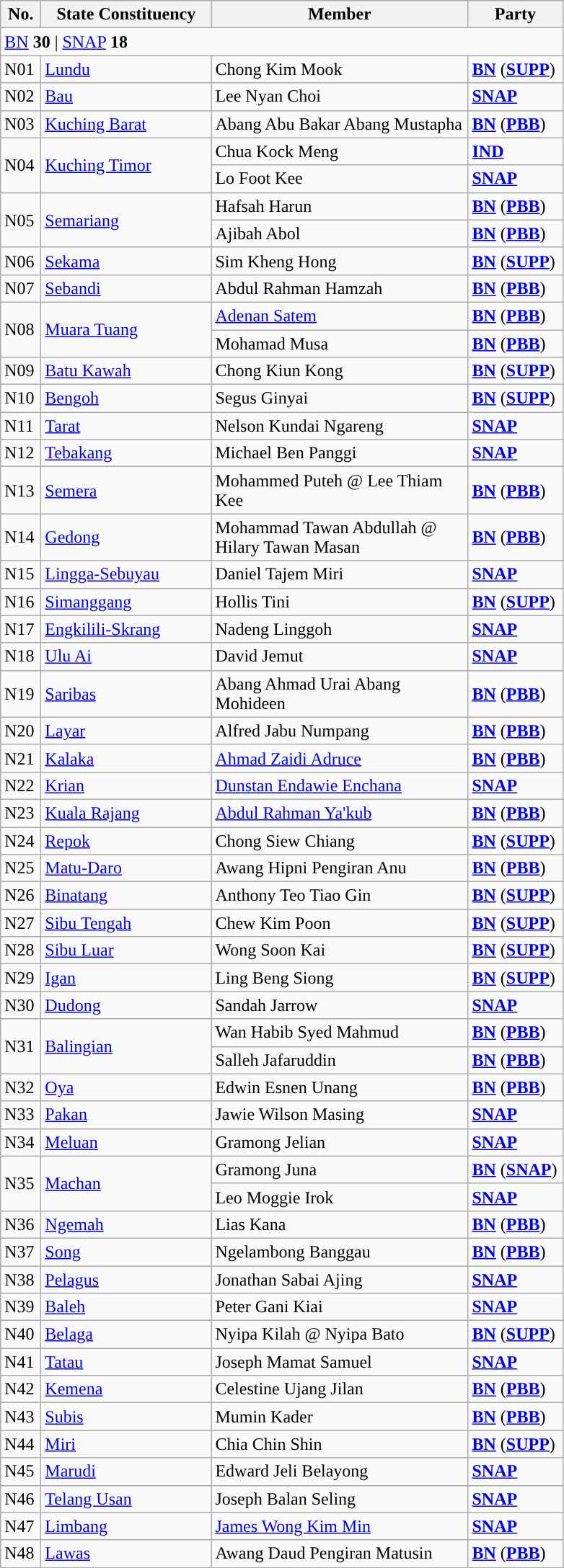<table class="wikitable sortable">
<tr>
<th style="width:30px;">No.</th>
<th style="width:150px;">State Constituency</th>
<th style="width:230px;">Member</th>
<th style="width:80px;">Party</th>
</tr>
<tr>
<td colspan="4"><a href='#'>BN</a> <strong>30</strong> | <a href='#'>SNAP</a> <strong>18</strong></td>
</tr>
<tr>
<td>N01</td>
<td><a href='#'>Lundu</a></td>
<td>Chong Kim Mook</td>
<td><strong><a href='#'>BN</a></strong> (<strong><a href='#'>SUPP</a></strong>)</td>
</tr>
<tr>
<td>N02</td>
<td><a href='#'>Bau</a></td>
<td>Lee Nyan Choi</td>
<td><strong><a href='#'>SNAP</a></strong></td>
</tr>
<tr>
<td>N03</td>
<td><a href='#'>Kuching Barat</a></td>
<td>Abang Abu Bakar Abang Mustapha</td>
<td><strong><a href='#'>BN</a></strong> (<strong><a href='#'>PBB</a></strong>)</td>
</tr>
<tr>
<td rowspan=2>N04</td>
<td rowspan=2><a href='#'>Kuching Timor</a></td>
<td>Chua Kock Meng </td>
<td><strong><a href='#'>IND</a></strong></td>
</tr>
<tr>
<td>Lo Foot Kee </td>
<td><strong><a href='#'>SNAP</a></strong></td>
</tr>
<tr>
<td rowspan=2>N05</td>
<td rowspan=2><a href='#'>Semariang</a></td>
<td>Hafsah Harun </td>
<td><strong><a href='#'>BN</a></strong> (<strong><a href='#'>PBB</a></strong>)</td>
</tr>
<tr>
<td>Ajibah Abol </td>
<td><strong><a href='#'>BN</a></strong> (<strong><a href='#'>PBB</a></strong>)</td>
</tr>
<tr>
<td>N06</td>
<td><a href='#'>Sekama</a></td>
<td>Sim Kheng Hong</td>
<td><strong><a href='#'>BN</a></strong> (<strong><a href='#'>SUPP</a></strong>)</td>
</tr>
<tr>
<td>N07</td>
<td><a href='#'>Sebandi</a></td>
<td>Abdul Rahman Hamzah</td>
<td><strong><a href='#'>BN</a></strong> (<strong><a href='#'>PBB</a></strong>)</td>
</tr>
<tr>
<td rowspan=2>N08</td>
<td rowspan=2><a href='#'>Muara Tuang</a></td>
<td><a href='#'>Adenan Satem</a> </td>
<td><strong><a href='#'>BN</a></strong> (<strong><a href='#'>PBB</a></strong>)</td>
</tr>
<tr>
<td>Mohamad Musa </td>
<td><strong><a href='#'>BN</a></strong> (<strong><a href='#'>PBB</a></strong>)</td>
</tr>
<tr>
<td>N09</td>
<td><a href='#'>Batu Kawah</a></td>
<td>Chong Kiun Kong</td>
<td><strong><a href='#'>BN</a></strong> (<strong><a href='#'>SUPP</a></strong>)</td>
</tr>
<tr>
<td>N10</td>
<td><a href='#'>Bengoh</a></td>
<td>Segus Ginyai</td>
<td><strong><a href='#'>BN</a></strong> (<strong><a href='#'>SUPP</a></strong>)</td>
</tr>
<tr>
<td>N11</td>
<td><a href='#'>Tarat</a></td>
<td>Nelson Kundai Ngareng</td>
<td><strong><a href='#'>SNAP</a></strong></td>
</tr>
<tr>
<td>N12</td>
<td><a href='#'>Tebakang</a></td>
<td>Michael Ben Panggi</td>
<td><strong><a href='#'>SNAP</a></strong></td>
</tr>
<tr>
<td>N13</td>
<td><a href='#'>Semera</a></td>
<td>Mohammed Puteh @ Lee Thiam Kee</td>
<td><strong><a href='#'>BN</a></strong> (<strong><a href='#'>PBB</a></strong>)</td>
</tr>
<tr>
<td>N14</td>
<td><a href='#'>Gedong</a></td>
<td>Mohammad Tawan Abdullah @ Hilary Tawan Masan</td>
<td><strong><a href='#'>BN</a></strong> (<strong><a href='#'>PBB</a></strong>)</td>
</tr>
<tr>
<td>N15</td>
<td><a href='#'>Lingga-Sebuyau</a></td>
<td>Daniel Tajem Miri</td>
<td><strong><a href='#'>SNAP</a></strong></td>
</tr>
<tr>
<td>N16</td>
<td><a href='#'>Simanggang</a></td>
<td>Hollis Tini</td>
<td><strong><a href='#'>BN</a></strong> (<strong><a href='#'>SUPP</a></strong>)</td>
</tr>
<tr>
<td>N17</td>
<td><a href='#'>Engkilili-Skrang</a></td>
<td>Nadeng Linggoh</td>
<td><strong><a href='#'>SNAP</a></strong></td>
</tr>
<tr>
<td>N18</td>
<td><a href='#'>Ulu Ai</a></td>
<td>David Jemut</td>
<td><strong><a href='#'>SNAP</a></strong></td>
</tr>
<tr>
<td>N19</td>
<td><a href='#'>Saribas</a></td>
<td>Abang Ahmad Urai Abang Mohideen</td>
<td><strong><a href='#'>BN</a></strong> (<strong><a href='#'>PBB</a></strong>)</td>
</tr>
<tr>
<td>N20</td>
<td><a href='#'>Layar</a></td>
<td>Alfred Jabu Numpang</td>
<td><strong><a href='#'>BN</a></strong> (<strong><a href='#'>PBB</a></strong>)</td>
</tr>
<tr>
<td>N21</td>
<td><a href='#'>Kalaka</a></td>
<td><a href='#'>Ahmad Zaidi Adruce</a></td>
<td><strong><a href='#'>BN</a></strong> (<strong><a href='#'>PBB</a></strong>)</td>
</tr>
<tr>
<td>N22</td>
<td><a href='#'>Krian</a></td>
<td><a href='#'>Dunstan Endawie Enchana</a></td>
<td><strong><a href='#'>SNAP</a></strong></td>
</tr>
<tr>
<td>N23</td>
<td><a href='#'>Kuala Rajang</a></td>
<td><a href='#'>Abdul Rahman Ya'kub</a></td>
<td><strong><a href='#'>BN</a></strong> (<strong><a href='#'>PBB</a></strong>)</td>
</tr>
<tr>
<td>N24</td>
<td><a href='#'>Repok</a></td>
<td>Chong Siew Chiang</td>
<td><strong><a href='#'>BN</a></strong> (<strong><a href='#'>SUPP</a></strong>)</td>
</tr>
<tr>
<td>N25</td>
<td><a href='#'>Matu-Daro</a></td>
<td>Awang Hipni Pengiran Anu</td>
<td><strong><a href='#'>BN</a></strong> (<strong><a href='#'>PBB</a></strong>)</td>
</tr>
<tr>
<td>N26</td>
<td><a href='#'>Binatang</a></td>
<td>Anthony Teo Tiao Gin</td>
<td><strong><a href='#'>BN</a></strong> (<strong><a href='#'>SUPP</a></strong>)</td>
</tr>
<tr>
<td>N27</td>
<td><a href='#'>Sibu Tengah</a></td>
<td>Chew Kim Poon</td>
<td><strong><a href='#'>BN</a></strong> (<strong><a href='#'>SUPP</a></strong>)</td>
</tr>
<tr>
<td>N28</td>
<td><a href='#'>Sibu Luar</a></td>
<td>Wong Soon Kai</td>
<td><strong><a href='#'>BN</a></strong> (<strong><a href='#'>SUPP</a></strong>)</td>
</tr>
<tr>
<td>N29</td>
<td><a href='#'>Igan</a></td>
<td>Ling Beng Siong</td>
<td><strong><a href='#'>BN</a></strong> (<strong><a href='#'>SUPP</a></strong>)</td>
</tr>
<tr>
<td>N30</td>
<td><a href='#'>Dudong</a></td>
<td>Sandah Jarrow</td>
<td><strong><a href='#'>SNAP</a></strong></td>
</tr>
<tr>
<td rowspan=2>N31</td>
<td rowspan=2><a href='#'>Balingian</a></td>
<td>Wan Habib Syed Mahmud </td>
<td><strong><a href='#'>BN</a></strong> (<strong><a href='#'>PBB</a></strong>)</td>
</tr>
<tr>
<td>Salleh Jafaruddin </td>
<td><strong><a href='#'>BN</a></strong> (<strong><a href='#'>PBB</a></strong>)</td>
</tr>
<tr>
<td>N32</td>
<td><a href='#'>Oya</a></td>
<td>Edwin Esnen Unang</td>
<td><strong><a href='#'>BN</a></strong> (<strong><a href='#'>PBB</a></strong>)</td>
</tr>
<tr>
<td>N33</td>
<td><a href='#'>Pakan</a></td>
<td>Jawie Wilson Masing</td>
<td><strong><a href='#'>SNAP</a></strong></td>
</tr>
<tr>
<td>N34</td>
<td><a href='#'>Meluan</a></td>
<td>Gramong Jelian</td>
<td><strong><a href='#'>SNAP</a></strong></td>
</tr>
<tr>
<td rowspan=2>N35</td>
<td rowspan=2><a href='#'>Machan</a></td>
<td>Gramong Juna </td>
<td><strong><a href='#'>BN</a></strong> (<strong><a href='#'>SNAP</a></strong>)</td>
</tr>
<tr>
<td>Leo Moggie Irok </td>
<td><strong><a href='#'>SNAP</a></strong></td>
</tr>
<tr>
<td>N36</td>
<td><a href='#'>Ngemah</a></td>
<td>Lias Kana</td>
<td><strong><a href='#'>BN</a></strong> (<strong><a href='#'>PBB</a></strong>)</td>
</tr>
<tr>
<td>N37</td>
<td><a href='#'>Song</a></td>
<td>Ngelambong Banggau</td>
<td><strong><a href='#'>BN</a></strong> (<strong><a href='#'>PBB</a></strong>)</td>
</tr>
<tr>
<td>N38</td>
<td><a href='#'>Pelagus</a></td>
<td>Jonathan Sabai Ajing</td>
<td><strong><a href='#'>SNAP</a></strong></td>
</tr>
<tr>
<td>N39</td>
<td><a href='#'>Baleh</a></td>
<td>Peter Gani Kiai</td>
<td><strong><a href='#'>SNAP</a></strong></td>
</tr>
<tr>
<td>N40</td>
<td><a href='#'>Belaga</a></td>
<td>Nyipa Kilah @ Nyipa Bato</td>
<td><strong><a href='#'>BN</a></strong> (<strong><a href='#'>SUPP</a></strong>)</td>
</tr>
<tr>
<td>N41</td>
<td><a href='#'>Tatau</a></td>
<td>Joseph Mamat Samuel</td>
<td><strong><a href='#'>SNAP</a></strong></td>
</tr>
<tr>
<td>N42</td>
<td><a href='#'>Kemena</a></td>
<td>Celestine Ujang Jilan</td>
<td><strong><a href='#'>BN</a></strong>  (<strong><a href='#'>PBB</a></strong>)</td>
</tr>
<tr>
<td>N43</td>
<td><a href='#'>Subis</a></td>
<td>Mumin Kader</td>
<td><strong><a href='#'>BN</a></strong> (<strong><a href='#'>PBB</a></strong>)</td>
</tr>
<tr>
<td>N44</td>
<td><a href='#'>Miri</a></td>
<td>Chia Chin Shin</td>
<td><strong><a href='#'>BN</a></strong> (<strong><a href='#'>SUPP</a></strong>)</td>
</tr>
<tr>
<td>N45</td>
<td><a href='#'>Marudi</a></td>
<td>Edward Jeli Belayong</td>
<td><strong><a href='#'>SNAP</a></strong></td>
</tr>
<tr>
<td>N46</td>
<td><a href='#'>Telang Usan</a></td>
<td>Joseph Balan Seling</td>
<td><strong><a href='#'>SNAP</a></strong></td>
</tr>
<tr>
<td>N47</td>
<td><a href='#'>Limbang</a></td>
<td><a href='#'>James Wong Kim Min</a></td>
<td><strong><a href='#'>SNAP</a></strong></td>
</tr>
<tr>
<td>N48</td>
<td><a href='#'>Lawas</a></td>
<td>Awang Daud Pengiran Matusin</td>
<td><strong><a href='#'>BN</a></strong> (<strong><a href='#'>PBB</a></strong>)</td>
</tr>
</table>
